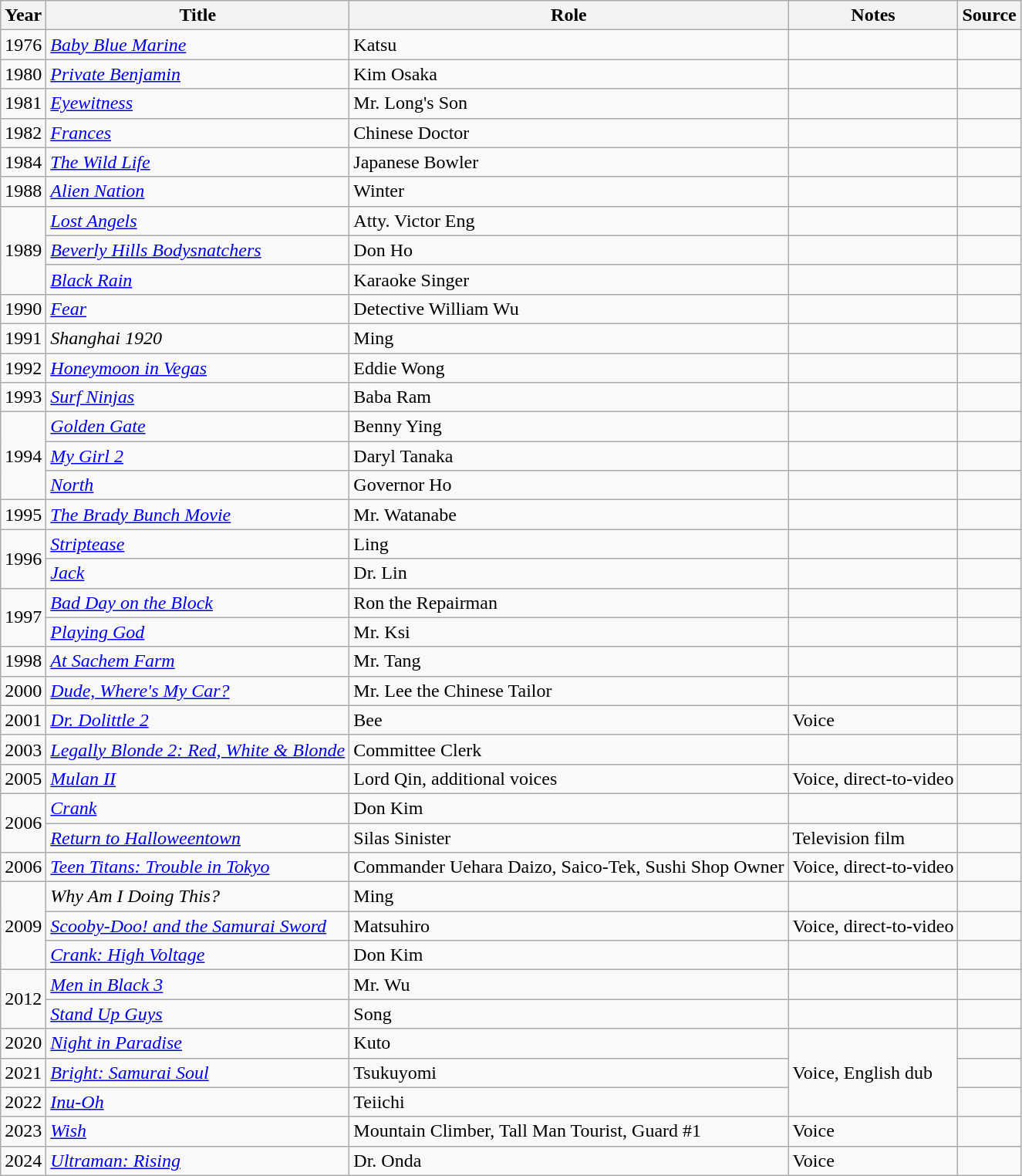<table class="wikitable sortable">
<tr>
<th>Year</th>
<th>Title</th>
<th>Role</th>
<th>Notes</th>
<th>Source</th>
</tr>
<tr>
<td>1976</td>
<td><em><a href='#'>Baby Blue Marine</a></em></td>
<td>Katsu</td>
<td></td>
<td></td>
</tr>
<tr>
<td>1980</td>
<td><em><a href='#'>Private Benjamin</a></em></td>
<td>Kim Osaka</td>
<td></td>
<td></td>
</tr>
<tr>
<td>1981</td>
<td><em><a href='#'>Eyewitness</a></em></td>
<td>Mr. Long's Son</td>
<td></td>
<td></td>
</tr>
<tr>
<td>1982</td>
<td><em><a href='#'>Frances</a></em></td>
<td>Chinese Doctor</td>
<td></td>
<td></td>
</tr>
<tr>
<td>1984</td>
<td><em><a href='#'>The Wild Life</a></em></td>
<td>Japanese Bowler</td>
<td></td>
<td></td>
</tr>
<tr>
<td>1988</td>
<td><em><a href='#'>Alien Nation</a></em></td>
<td>Winter</td>
<td></td>
<td></td>
</tr>
<tr>
<td rowspan="3">1989</td>
<td><em><a href='#'>Lost Angels</a></em></td>
<td>Atty. Victor Eng</td>
<td></td>
<td></td>
</tr>
<tr>
<td><em><a href='#'>Beverly Hills Bodysnatchers</a></em></td>
<td>Don Ho</td>
<td></td>
<td></td>
</tr>
<tr>
<td><em><a href='#'>Black Rain</a></em></td>
<td>Karaoke Singer</td>
<td></td>
<td></td>
</tr>
<tr>
<td>1990</td>
<td><em><a href='#'>Fear</a></em></td>
<td>Detective William Wu</td>
<td></td>
<td></td>
</tr>
<tr>
<td>1991</td>
<td><em>Shanghai 1920</em></td>
<td>Ming</td>
<td></td>
<td></td>
</tr>
<tr>
<td>1992</td>
<td><em><a href='#'>Honeymoon in Vegas</a></em></td>
<td>Eddie Wong</td>
<td></td>
<td></td>
</tr>
<tr>
<td>1993</td>
<td><em><a href='#'>Surf Ninjas</a></em></td>
<td>Baba Ram</td>
<td></td>
<td></td>
</tr>
<tr>
<td rowspan="3">1994</td>
<td><em><a href='#'>Golden Gate</a></em></td>
<td>Benny Ying</td>
<td></td>
<td></td>
</tr>
<tr>
<td><em><a href='#'>My Girl 2</a></em></td>
<td>Daryl Tanaka</td>
<td></td>
<td></td>
</tr>
<tr>
<td><em><a href='#'>North</a></em></td>
<td>Governor Ho</td>
<td></td>
<td></td>
</tr>
<tr>
<td>1995</td>
<td><em><a href='#'>The Brady Bunch Movie</a></em></td>
<td>Mr. Watanabe</td>
<td></td>
<td></td>
</tr>
<tr>
<td rowspan="2">1996</td>
<td><em><a href='#'>Striptease</a></em></td>
<td>Ling</td>
<td></td>
<td></td>
</tr>
<tr>
<td><em><a href='#'>Jack</a></em></td>
<td>Dr. Lin</td>
<td></td>
<td></td>
</tr>
<tr>
<td rowspan="2">1997</td>
<td><em><a href='#'>Bad Day on the Block</a></em></td>
<td>Ron the Repairman</td>
<td></td>
<td></td>
</tr>
<tr>
<td><em><a href='#'>Playing God</a></em></td>
<td>Mr. Ksi</td>
<td></td>
<td></td>
</tr>
<tr>
<td>1998</td>
<td><em><a href='#'>At Sachem Farm</a></em></td>
<td>Mr. Tang</td>
<td></td>
<td></td>
</tr>
<tr>
<td>2000</td>
<td><em><a href='#'>Dude, Where's My Car?</a></em></td>
<td>Mr. Lee the Chinese Tailor</td>
<td></td>
<td></td>
</tr>
<tr>
<td>2001</td>
<td><em><a href='#'>Dr. Dolittle 2</a></em></td>
<td>Bee</td>
<td>Voice</td>
<td></td>
</tr>
<tr>
<td>2003</td>
<td><em><a href='#'>Legally Blonde 2: Red, White & Blonde</a></em></td>
<td>Committee Clerk</td>
<td></td>
<td></td>
</tr>
<tr>
<td>2005</td>
<td><em><a href='#'>Mulan II</a></em></td>
<td>Lord Qin, additional voices</td>
<td>Voice, direct-to-video</td>
<td></td>
</tr>
<tr>
<td rowspan="2">2006</td>
<td><em><a href='#'>Crank</a></em></td>
<td>Don Kim</td>
<td></td>
<td></td>
</tr>
<tr>
<td><em><a href='#'>Return to Halloweentown</a></em></td>
<td>Silas Sinister</td>
<td>Television film</td>
<td></td>
</tr>
<tr>
<td>2006</td>
<td><em><a href='#'>Teen Titans: Trouble in Tokyo</a></em></td>
<td>Commander Uehara Daizo, Saico-Tek, Sushi Shop Owner</td>
<td>Voice, direct-to-video</td>
<td></td>
</tr>
<tr>
<td rowspan="3">2009</td>
<td><em>Why Am I Doing This?</em></td>
<td>Ming</td>
<td></td>
<td></td>
</tr>
<tr>
<td><em><a href='#'>Scooby-Doo! and the Samurai Sword</a></em></td>
<td>Matsuhiro</td>
<td>Voice, direct-to-video</td>
<td></td>
</tr>
<tr>
<td><em><a href='#'>Crank: High Voltage</a></em></td>
<td>Don Kim</td>
<td></td>
<td></td>
</tr>
<tr>
<td rowspan="2">2012</td>
<td><em><a href='#'>Men in Black 3</a></em></td>
<td>Mr. Wu</td>
<td></td>
<td></td>
</tr>
<tr>
<td><em><a href='#'>Stand Up Guys</a></em></td>
<td>Song</td>
<td></td>
<td></td>
</tr>
<tr>
<td>2020</td>
<td><em><a href='#'>Night in Paradise</a></em></td>
<td>Kuto</td>
<td rowspan="3">Voice, English dub</td>
<td></td>
</tr>
<tr>
<td>2021</td>
<td><em><a href='#'>Bright: Samurai Soul</a></em></td>
<td>Tsukuyomi</td>
<td></td>
</tr>
<tr>
<td>2022</td>
<td><em><a href='#'>Inu-Oh</a></em></td>
<td>Teiichi</td>
<td></td>
</tr>
<tr>
<td>2023</td>
<td><em><a href='#'>Wish</a></em></td>
<td>Mountain Climber, Tall Man Tourist, Guard #1</td>
<td>Voice</td>
<td></td>
</tr>
<tr>
<td>2024</td>
<td><em><a href='#'>Ultraman: Rising</a></em></td>
<td>Dr. Onda</td>
<td>Voice</td>
<td></td>
</tr>
</table>
